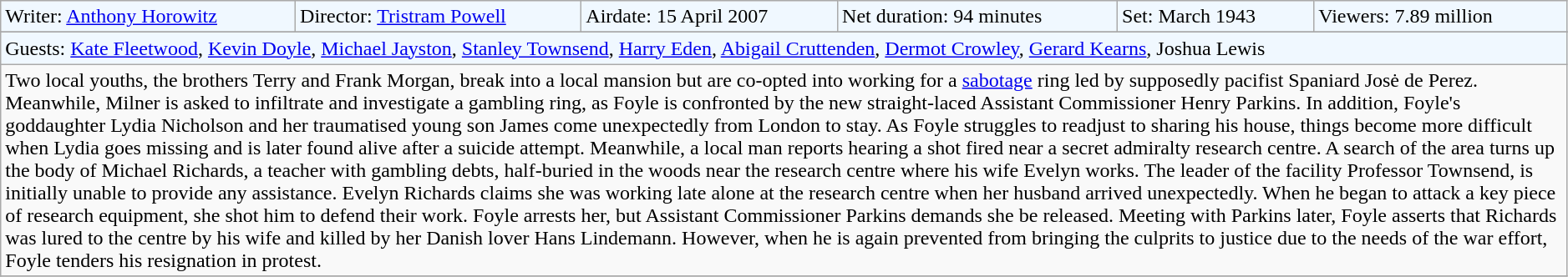<table class="wikitable" width=99%>
<tr style="background-color: #F0F8FF;" |>
<td>Writer: <a href='#'>Anthony Horowitz</a></td>
<td>Director: <a href='#'>Tristram Powell</a></td>
<td>Airdate: 15 April 2007</td>
<td>Net duration: 94 minutes</td>
<td>Set: March 1943</td>
<td>Viewers: 7.89 million</td>
</tr>
<tr>
</tr>
<tr style="background-color: #F0F8FF;" |>
<td colspan="6">Guests: <a href='#'>Kate Fleetwood</a>, <a href='#'>Kevin Doyle</a>, <a href='#'>Michael Jayston</a>, <a href='#'>Stanley Townsend</a>, <a href='#'>Harry Eden</a>, <a href='#'>Abigail Cruttenden</a>, <a href='#'>Dermot Crowley</a>, <a href='#'>Gerard Kearns</a>, Joshua Lewis</td>
</tr>
<tr>
<td colspan="6">Two local youths, the brothers Terry and Frank Morgan, break into a local mansion but are co-opted into working for a <a href='#'>sabotage</a> ring led by supposedly pacifist Spaniard Josė de Perez. Meanwhile, Milner is asked to infiltrate and investigate a gambling ring, as Foyle is confronted by the new straight-laced Assistant Commissioner Henry Parkins. In addition, Foyle's goddaughter Lydia Nicholson and her traumatised young son James come unexpectedly from London to stay. As Foyle struggles to readjust to sharing his house, things become more difficult when Lydia goes missing and is later found alive after a suicide attempt. Meanwhile, a local man reports hearing a shot fired near a secret admiralty research centre. A search of the area turns up the body of Michael Richards, a teacher with gambling debts, half-buried in the woods near the research centre where his wife Evelyn works. The leader of the facility Professor Townsend, is initially unable to provide any assistance. Evelyn Richards claims she was working late alone at the research centre when her husband arrived unexpectedly. When he began to attack a key piece of research equipment, she shot him to defend their work. Foyle arrests her, but Assistant Commissioner Parkins demands she be released. Meeting with Parkins later, Foyle asserts that Richards was lured to the centre by his wife and killed by her Danish lover Hans Lindemann. However, when he is again prevented from bringing the culprits to justice due to the needs of the war effort, Foyle tenders his resignation in protest.</td>
</tr>
<tr>
</tr>
</table>
